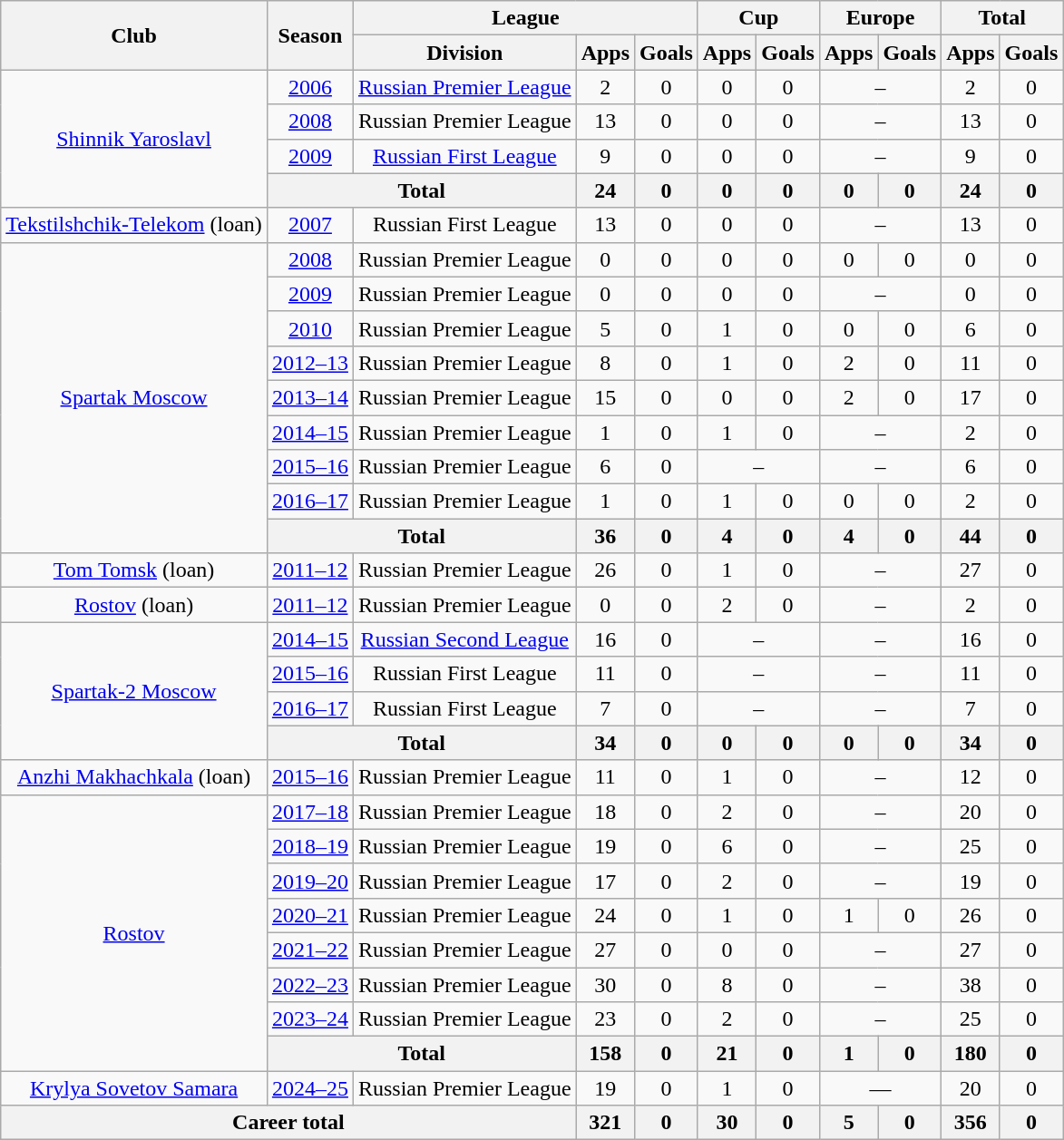<table class="wikitable" style="text-align: center;">
<tr>
<th rowspan="2">Club</th>
<th rowspan="2">Season</th>
<th colspan="3">League</th>
<th colspan="2">Cup</th>
<th colspan="2">Europe</th>
<th colspan="2">Total</th>
</tr>
<tr>
<th>Division</th>
<th>Apps</th>
<th>Goals</th>
<th>Apps</th>
<th>Goals</th>
<th>Apps</th>
<th>Goals</th>
<th>Apps</th>
<th>Goals</th>
</tr>
<tr>
<td rowspan="4"><a href='#'>Shinnik Yaroslavl</a></td>
<td><a href='#'>2006</a></td>
<td><a href='#'>Russian Premier League</a></td>
<td>2</td>
<td>0</td>
<td>0</td>
<td>0</td>
<td colspan=2>–</td>
<td>2</td>
<td>0</td>
</tr>
<tr>
<td><a href='#'>2008</a></td>
<td>Russian Premier League</td>
<td>13</td>
<td>0</td>
<td>0</td>
<td>0</td>
<td colspan=2>–</td>
<td>13</td>
<td>0</td>
</tr>
<tr>
<td><a href='#'>2009</a></td>
<td><a href='#'>Russian First League</a></td>
<td>9</td>
<td>0</td>
<td>0</td>
<td>0</td>
<td colspan=2>–</td>
<td>9</td>
<td>0</td>
</tr>
<tr>
<th colspan=2>Total</th>
<th>24</th>
<th>0</th>
<th>0</th>
<th>0</th>
<th>0</th>
<th>0</th>
<th>24</th>
<th>0</th>
</tr>
<tr>
<td><a href='#'>Tekstilshchik-Telekom</a> (loan)</td>
<td><a href='#'>2007</a></td>
<td>Russian First League</td>
<td>13</td>
<td>0</td>
<td>0</td>
<td>0</td>
<td colspan=2>–</td>
<td>13</td>
<td>0</td>
</tr>
<tr>
<td rowspan="9"><a href='#'>Spartak Moscow</a></td>
<td><a href='#'>2008</a></td>
<td>Russian Premier League</td>
<td>0</td>
<td>0</td>
<td>0</td>
<td>0</td>
<td>0</td>
<td>0</td>
<td>0</td>
<td>0</td>
</tr>
<tr>
<td><a href='#'>2009</a></td>
<td>Russian Premier League</td>
<td>0</td>
<td>0</td>
<td>0</td>
<td>0</td>
<td colspan=2>–</td>
<td>0</td>
<td>0</td>
</tr>
<tr>
<td><a href='#'>2010</a></td>
<td>Russian Premier League</td>
<td>5</td>
<td>0</td>
<td>1</td>
<td>0</td>
<td>0</td>
<td>0</td>
<td>6</td>
<td>0</td>
</tr>
<tr>
<td><a href='#'>2012–13</a></td>
<td>Russian Premier League</td>
<td>8</td>
<td>0</td>
<td>1</td>
<td>0</td>
<td>2</td>
<td>0</td>
<td>11</td>
<td>0</td>
</tr>
<tr>
<td><a href='#'>2013–14</a></td>
<td>Russian Premier League</td>
<td>15</td>
<td>0</td>
<td>0</td>
<td>0</td>
<td>2</td>
<td>0</td>
<td>17</td>
<td>0</td>
</tr>
<tr>
<td><a href='#'>2014–15</a></td>
<td>Russian Premier League</td>
<td>1</td>
<td>0</td>
<td>1</td>
<td>0</td>
<td colspan=2>–</td>
<td>2</td>
<td>0</td>
</tr>
<tr>
<td><a href='#'>2015–16</a></td>
<td>Russian Premier League</td>
<td>6</td>
<td>0</td>
<td colspan=2>–</td>
<td colspan=2>–</td>
<td>6</td>
<td>0</td>
</tr>
<tr>
<td><a href='#'>2016–17</a></td>
<td>Russian Premier League</td>
<td>1</td>
<td>0</td>
<td>1</td>
<td>0</td>
<td>0</td>
<td>0</td>
<td>2</td>
<td>0</td>
</tr>
<tr>
<th colspan=2>Total</th>
<th>36</th>
<th>0</th>
<th>4</th>
<th>0</th>
<th>4</th>
<th>0</th>
<th>44</th>
<th>0</th>
</tr>
<tr>
<td><a href='#'>Tom Tomsk</a> (loan)</td>
<td><a href='#'>2011–12</a></td>
<td>Russian Premier League</td>
<td>26</td>
<td>0</td>
<td>1</td>
<td>0</td>
<td colspan=2>–</td>
<td>27</td>
<td>0</td>
</tr>
<tr>
<td><a href='#'>Rostov</a> (loan)</td>
<td><a href='#'>2011–12</a></td>
<td>Russian Premier League</td>
<td>0</td>
<td>0</td>
<td>2</td>
<td>0</td>
<td colspan=2>–</td>
<td>2</td>
<td>0</td>
</tr>
<tr>
<td rowspan="4"><a href='#'>Spartak-2 Moscow</a></td>
<td><a href='#'>2014–15</a></td>
<td><a href='#'>Russian Second League</a></td>
<td>16</td>
<td>0</td>
<td colspan=2>–</td>
<td colspan=2>–</td>
<td>16</td>
<td>0</td>
</tr>
<tr>
<td><a href='#'>2015–16</a></td>
<td>Russian First League</td>
<td>11</td>
<td>0</td>
<td colspan=2>–</td>
<td colspan=2>–</td>
<td>11</td>
<td>0</td>
</tr>
<tr>
<td><a href='#'>2016–17</a></td>
<td>Russian First League</td>
<td>7</td>
<td>0</td>
<td colspan=2>–</td>
<td colspan=2>–</td>
<td>7</td>
<td>0</td>
</tr>
<tr>
<th colspan=2>Total</th>
<th>34</th>
<th>0</th>
<th>0</th>
<th>0</th>
<th>0</th>
<th>0</th>
<th>34</th>
<th>0</th>
</tr>
<tr>
<td><a href='#'>Anzhi Makhachkala</a> (loan)</td>
<td><a href='#'>2015–16</a></td>
<td>Russian Premier League</td>
<td>11</td>
<td>0</td>
<td>1</td>
<td>0</td>
<td colspan=2>–</td>
<td>12</td>
<td>0</td>
</tr>
<tr>
<td rowspan="8"><a href='#'>Rostov</a></td>
<td><a href='#'>2017–18</a></td>
<td>Russian Premier League</td>
<td>18</td>
<td>0</td>
<td>2</td>
<td>0</td>
<td colspan=2>–</td>
<td>20</td>
<td>0</td>
</tr>
<tr>
<td><a href='#'>2018–19</a></td>
<td>Russian Premier League</td>
<td>19</td>
<td>0</td>
<td>6</td>
<td>0</td>
<td colspan=2>–</td>
<td>25</td>
<td>0</td>
</tr>
<tr>
<td><a href='#'>2019–20</a></td>
<td>Russian Premier League</td>
<td>17</td>
<td>0</td>
<td>2</td>
<td>0</td>
<td colspan=2>–</td>
<td>19</td>
<td>0</td>
</tr>
<tr>
<td><a href='#'>2020–21</a></td>
<td>Russian Premier League</td>
<td>24</td>
<td>0</td>
<td>1</td>
<td>0</td>
<td>1</td>
<td>0</td>
<td>26</td>
<td>0</td>
</tr>
<tr>
<td><a href='#'>2021–22</a></td>
<td>Russian Premier League</td>
<td>27</td>
<td>0</td>
<td>0</td>
<td>0</td>
<td colspan=2>–</td>
<td>27</td>
<td>0</td>
</tr>
<tr>
<td><a href='#'>2022–23</a></td>
<td>Russian Premier League</td>
<td>30</td>
<td>0</td>
<td>8</td>
<td>0</td>
<td colspan=2>–</td>
<td>38</td>
<td>0</td>
</tr>
<tr>
<td><a href='#'>2023–24</a></td>
<td>Russian Premier League</td>
<td>23</td>
<td>0</td>
<td>2</td>
<td>0</td>
<td colspan=2>–</td>
<td>25</td>
<td>0</td>
</tr>
<tr>
<th colspan=2>Total</th>
<th>158</th>
<th>0</th>
<th>21</th>
<th>0</th>
<th>1</th>
<th>0</th>
<th>180</th>
<th>0</th>
</tr>
<tr>
<td><a href='#'>Krylya Sovetov Samara</a></td>
<td><a href='#'>2024–25</a></td>
<td>Russian Premier League</td>
<td>19</td>
<td>0</td>
<td>1</td>
<td>0</td>
<td colspan="2">—</td>
<td>20</td>
<td>0</td>
</tr>
<tr>
<th colspan="3">Career total</th>
<th>321</th>
<th>0</th>
<th>30</th>
<th>0</th>
<th>5</th>
<th>0</th>
<th>356</th>
<th>0</th>
</tr>
</table>
